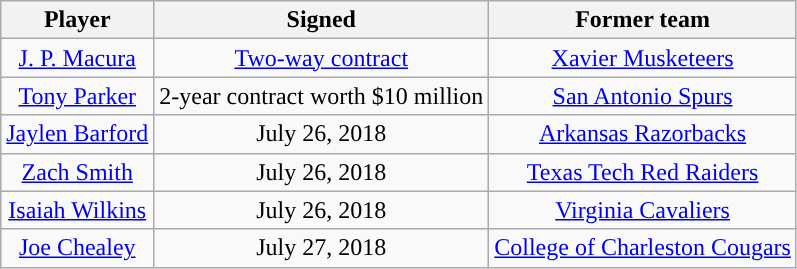<table class="wikitable sortable sortable" style="text-align: center">
<tr>
<th>Player</th>
<th>Signed</th>
<th>Former team</th>
</tr>
<tr style="text-align: center">
<td><a href='#'>J. P. Macura</a></td>
<td><a href='#'>Two-way contract</a></td>
<td><a href='#'>Xavier Musketeers</a></td>
</tr>
<tr style="text-align: center">
<td><a href='#'>Tony Parker</a></td>
<td>2-year contract worth $10 million</td>
<td><a href='#'>San Antonio Spurs</a></td>
</tr>
<tr style="text-align: center">
<td><a href='#'>Jaylen Barford</a></td>
<td>July 26, 2018</td>
<td><a href='#'>Arkansas Razorbacks</a></td>
</tr>
<tr style="text-align: center">
<td><a href='#'>Zach Smith</a></td>
<td>July 26, 2018</td>
<td><a href='#'>Texas Tech Red Raiders</a></td>
</tr>
<tr style="text-align: center">
<td><a href='#'>Isaiah Wilkins</a></td>
<td>July 26, 2018</td>
<td><a href='#'>Virginia Cavaliers</a></td>
</tr>
<tr style="text-align: center">
<td><a href='#'>Joe Chealey</a></td>
<td>July 27, 2018</td>
<td><a href='#'>College of Charleston Cougars</a></td>
</tr>
</table>
